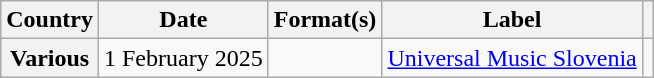<table class="wikitable plainrowheaders">
<tr>
<th scope="col">Country</th>
<th scope="col">Date</th>
<th scope="col">Format(s)</th>
<th scope="col">Label</th>
<th scope="col"></th>
</tr>
<tr>
<th scope="row">Various</th>
<td>1 February 2025</td>
<td></td>
<td><a href='#'>Universal Music Slovenia</a></td>
<td></td>
</tr>
</table>
